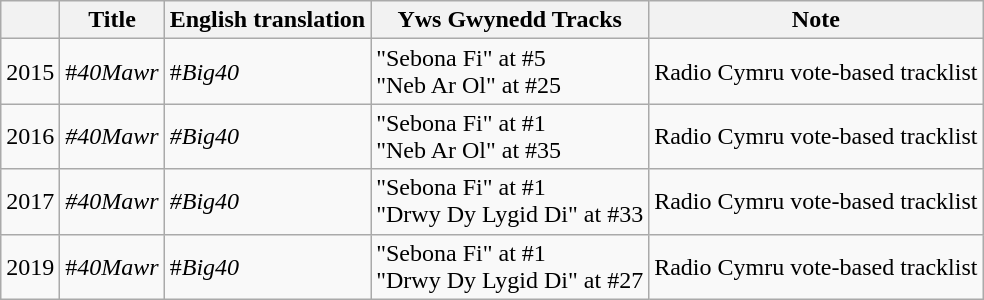<table class="wikitable">
<tr>
<th></th>
<th>Title</th>
<th>English translation</th>
<th>Yws Gwynedd Tracks</th>
<th>Note</th>
</tr>
<tr>
<td>2015</td>
<td>#<em>40Mawr</em></td>
<td>#<em>Big40</em></td>
<td>"Sebona Fi" at #5<br>"Neb Ar Ol" at #25</td>
<td>Radio Cymru vote-based tracklist</td>
</tr>
<tr>
<td>2016</td>
<td><em>#40Mawr</em></td>
<td><em>#Big40</em></td>
<td>"Sebona Fi" at #1<br>"Neb Ar Ol" at #35</td>
<td>Radio Cymru vote-based tracklist</td>
</tr>
<tr>
<td>2017</td>
<td><em>#40Mawr</em></td>
<td><em>#Big40</em></td>
<td>"Sebona Fi" at #1<br>"Drwy Dy Lygid Di" at #33</td>
<td>Radio Cymru vote-based tracklist</td>
</tr>
<tr>
<td>2019</td>
<td>#<em>40Mawr</em></td>
<td>#<em>Big40</em></td>
<td>"Sebona Fi" at #1<br>"Drwy Dy Lygid Di" at #27</td>
<td>Radio Cymru vote-based tracklist</td>
</tr>
</table>
